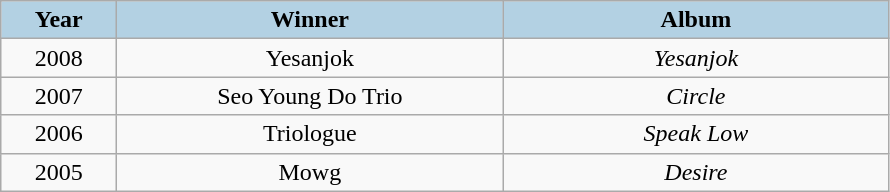<table class="wikitable" style="text-align: center">
<tr>
<th width="70" style="background:#b3d1e3; ">Year</th>
<th width="250" style="background:#b3d1e3; ">Winner</th>
<th width="250" style="background:#b3d1e3; ">Album</th>
</tr>
<tr>
<td>2008</td>
<td>Yesanjok</td>
<td><em>Yesanjok</em></td>
</tr>
<tr>
<td>2007</td>
<td>Seo Young Do Trio</td>
<td><em>Circle</em></td>
</tr>
<tr>
<td>2006</td>
<td>Triologue</td>
<td><em>Speak Low</em></td>
</tr>
<tr>
<td>2005</td>
<td>Mowg</td>
<td><em>Desire</em></td>
</tr>
</table>
